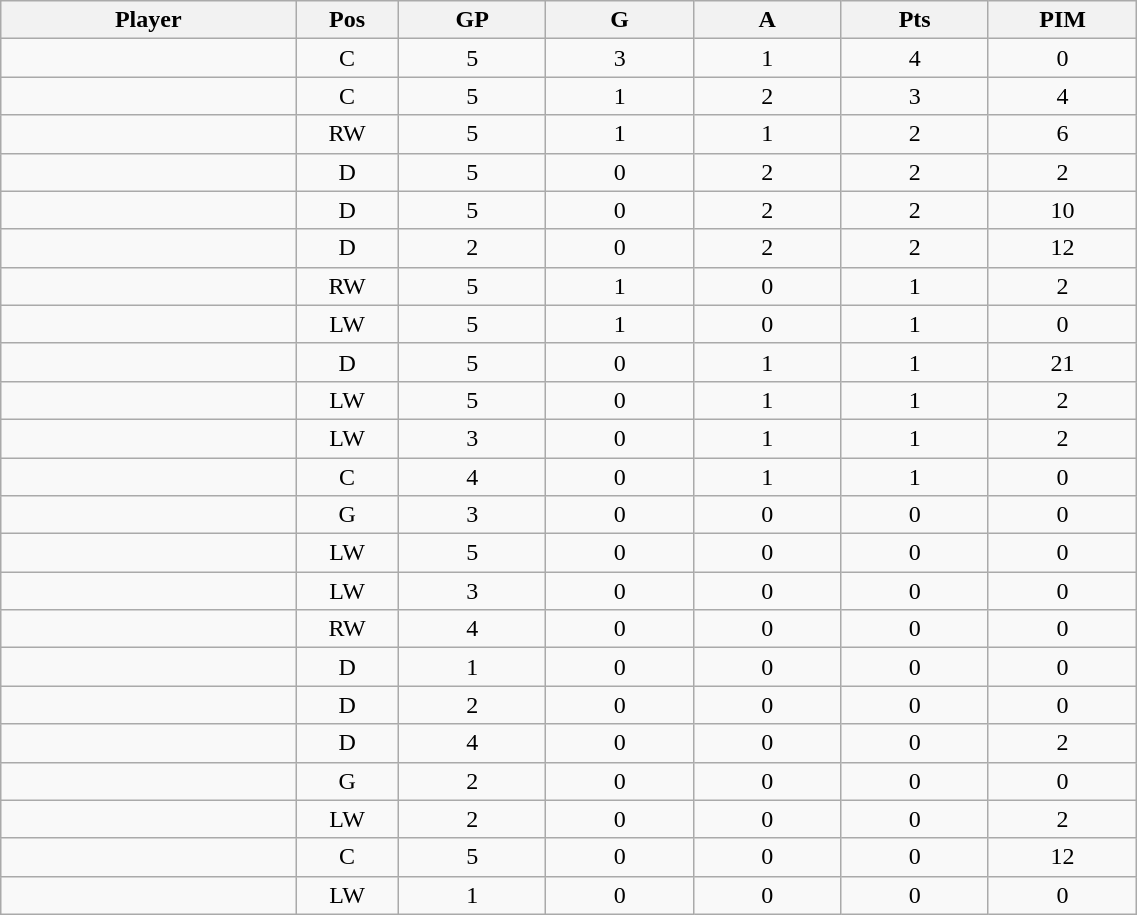<table class="wikitable sortable" width="60%">
<tr ALIGN="center">
<th bgcolor="#DDDDFF" width="10%">Player</th>
<th bgcolor="#DDDDFF" width="3%" title="Position">Pos</th>
<th bgcolor="#DDDDFF" width="5%" title="Games played">GP</th>
<th bgcolor="#DDDDFF" width="5%" title="Goals">G</th>
<th bgcolor="#DDDDFF" width="5%" title="Assists">A</th>
<th bgcolor="#DDDDFF" width="5%" title="Points">Pts</th>
<th bgcolor="#DDDDFF" width="5%" title="Penalties in Minutes">PIM</th>
</tr>
<tr align="center">
<td align="right"></td>
<td>C</td>
<td>5</td>
<td>3</td>
<td>1</td>
<td>4</td>
<td>0</td>
</tr>
<tr align="center">
<td align="right"></td>
<td>C</td>
<td>5</td>
<td>1</td>
<td>2</td>
<td>3</td>
<td>4</td>
</tr>
<tr align="center">
<td align="right"></td>
<td>RW</td>
<td>5</td>
<td>1</td>
<td>1</td>
<td>2</td>
<td>6</td>
</tr>
<tr align="center">
<td align="right"></td>
<td>D</td>
<td>5</td>
<td>0</td>
<td>2</td>
<td>2</td>
<td>2</td>
</tr>
<tr align="center">
<td align="right"></td>
<td>D</td>
<td>5</td>
<td>0</td>
<td>2</td>
<td>2</td>
<td>10</td>
</tr>
<tr align="center">
<td align="right"></td>
<td>D</td>
<td>2</td>
<td>0</td>
<td>2</td>
<td>2</td>
<td>12</td>
</tr>
<tr align="center">
<td align="right"></td>
<td>RW</td>
<td>5</td>
<td>1</td>
<td>0</td>
<td>1</td>
<td>2</td>
</tr>
<tr align="center">
<td align="right"></td>
<td>LW</td>
<td>5</td>
<td>1</td>
<td>0</td>
<td>1</td>
<td>0</td>
</tr>
<tr align="center">
<td align="right"></td>
<td>D</td>
<td>5</td>
<td>0</td>
<td>1</td>
<td>1</td>
<td>21</td>
</tr>
<tr align="center">
<td align="right"></td>
<td>LW</td>
<td>5</td>
<td>0</td>
<td>1</td>
<td>1</td>
<td>2</td>
</tr>
<tr align="center">
<td align="right"></td>
<td>LW</td>
<td>3</td>
<td>0</td>
<td>1</td>
<td>1</td>
<td>2</td>
</tr>
<tr align="center">
<td align="right"></td>
<td>C</td>
<td>4</td>
<td>0</td>
<td>1</td>
<td>1</td>
<td>0</td>
</tr>
<tr align="center">
<td align="right"></td>
<td>G</td>
<td>3</td>
<td>0</td>
<td>0</td>
<td>0</td>
<td>0</td>
</tr>
<tr align="center">
<td align="right"></td>
<td>LW</td>
<td>5</td>
<td>0</td>
<td>0</td>
<td>0</td>
<td>0</td>
</tr>
<tr align="center">
<td align="right"></td>
<td>LW</td>
<td>3</td>
<td>0</td>
<td>0</td>
<td>0</td>
<td>0</td>
</tr>
<tr align="center">
<td align="right"></td>
<td>RW</td>
<td>4</td>
<td>0</td>
<td>0</td>
<td>0</td>
<td>0</td>
</tr>
<tr align="center">
<td align="right"></td>
<td>D</td>
<td>1</td>
<td>0</td>
<td>0</td>
<td>0</td>
<td>0</td>
</tr>
<tr align="center">
<td align="right"></td>
<td>D</td>
<td>2</td>
<td>0</td>
<td>0</td>
<td>0</td>
<td>0</td>
</tr>
<tr align="center">
<td align="right"></td>
<td>D</td>
<td>4</td>
<td>0</td>
<td>0</td>
<td>0</td>
<td>2</td>
</tr>
<tr align="center">
<td align="right"></td>
<td>G</td>
<td>2</td>
<td>0</td>
<td>0</td>
<td>0</td>
<td>0</td>
</tr>
<tr align="center">
<td align="right"></td>
<td>LW</td>
<td>2</td>
<td>0</td>
<td>0</td>
<td>0</td>
<td>2</td>
</tr>
<tr align="center">
<td align="right"></td>
<td>C</td>
<td>5</td>
<td>0</td>
<td>0</td>
<td>0</td>
<td>12</td>
</tr>
<tr align="center">
<td align="right"></td>
<td>LW</td>
<td>1</td>
<td>0</td>
<td>0</td>
<td>0</td>
<td>0</td>
</tr>
</table>
